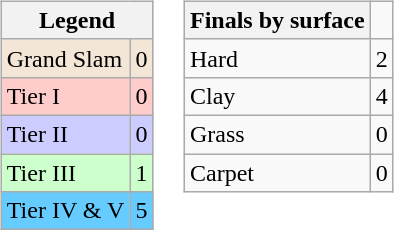<table>
<tr valign=top>
<td><br><table class="wikitable sortable mw-collapsible mw-collapsed">
<tr>
<th colspan=2>Legend</th>
</tr>
<tr style="background:#f3e6d7;">
<td>Grand Slam</td>
<td align="center">0</td>
</tr>
<tr style="background:#fcc;">
<td>Tier I</td>
<td align="center">0</td>
</tr>
<tr style="background:#ccf;">
<td>Tier II</td>
<td align="center">0</td>
</tr>
<tr style="background:#cfc;">
<td>Tier III</td>
<td align="center">1</td>
</tr>
<tr style="background:#6cf;">
<td>Tier IV & V</td>
<td align="center">5</td>
</tr>
</table>
</td>
<td><br><table class="wikitable sortable mw-collapsible mw-collapsed">
<tr>
<th>Finals by surface</th>
</tr>
<tr>
<td>Hard</td>
<td align="center">2</td>
</tr>
<tr>
<td>Clay</td>
<td align="center">4</td>
</tr>
<tr>
<td>Grass</td>
<td align="center">0</td>
</tr>
<tr>
<td>Carpet</td>
<td align="center">0</td>
</tr>
</table>
</td>
</tr>
</table>
